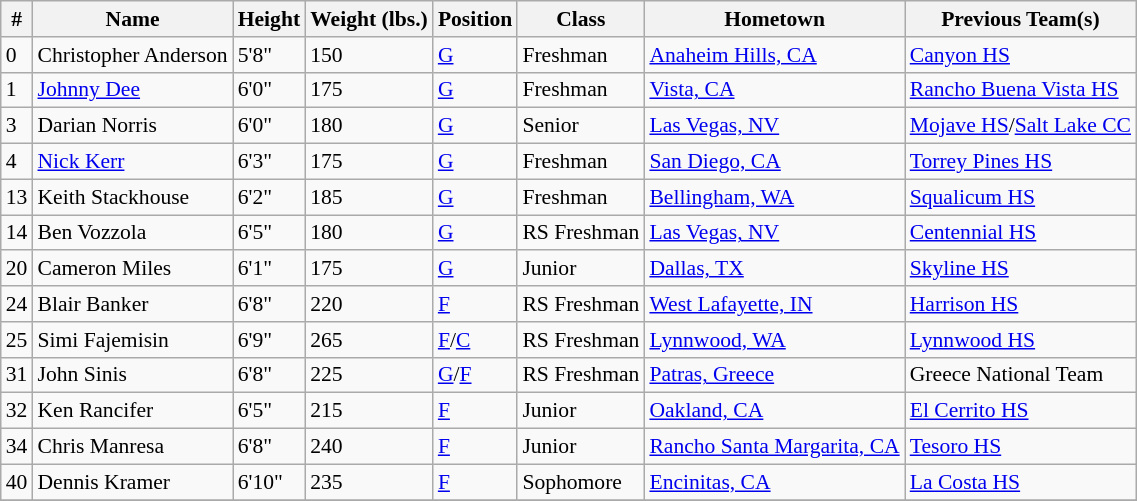<table class="wikitable" style="font-size: 90%">
<tr>
<th>#</th>
<th>Name</th>
<th>Height</th>
<th>Weight (lbs.)</th>
<th>Position</th>
<th>Class</th>
<th>Hometown</th>
<th>Previous Team(s)</th>
</tr>
<tr>
<td>0</td>
<td>Christopher Anderson</td>
<td>5'8"</td>
<td>150</td>
<td><a href='#'>G</a></td>
<td>Freshman</td>
<td><a href='#'>Anaheim Hills, CA</a></td>
<td><a href='#'>Canyon HS</a></td>
</tr>
<tr>
<td>1</td>
<td><a href='#'>Johnny Dee</a></td>
<td>6'0"</td>
<td>175</td>
<td><a href='#'>G</a></td>
<td>Freshman</td>
<td><a href='#'>Vista, CA</a></td>
<td><a href='#'>Rancho Buena Vista HS</a></td>
</tr>
<tr>
<td>3</td>
<td>Darian Norris</td>
<td>6'0"</td>
<td>180</td>
<td><a href='#'>G</a></td>
<td>Senior</td>
<td><a href='#'>Las Vegas, NV</a></td>
<td><a href='#'>Mojave HS</a>/<a href='#'>Salt Lake CC</a></td>
</tr>
<tr>
<td>4</td>
<td><a href='#'>Nick Kerr</a></td>
<td>6'3"</td>
<td>175</td>
<td><a href='#'>G</a></td>
<td>Freshman</td>
<td><a href='#'>San Diego, CA</a></td>
<td><a href='#'>Torrey Pines HS</a></td>
</tr>
<tr>
<td>13</td>
<td>Keith Stackhouse</td>
<td>6'2"</td>
<td>185</td>
<td><a href='#'>G</a></td>
<td>Freshman</td>
<td><a href='#'>Bellingham, WA</a></td>
<td><a href='#'>Squalicum HS</a></td>
</tr>
<tr>
<td>14</td>
<td>Ben Vozzola</td>
<td>6'5"</td>
<td>180</td>
<td><a href='#'>G</a></td>
<td>RS Freshman</td>
<td><a href='#'>Las Vegas, NV</a></td>
<td><a href='#'>Centennial HS</a></td>
</tr>
<tr>
<td>20</td>
<td>Cameron Miles</td>
<td>6'1"</td>
<td>175</td>
<td><a href='#'>G</a></td>
<td>Junior</td>
<td><a href='#'>Dallas, TX</a></td>
<td><a href='#'>Skyline HS</a></td>
</tr>
<tr>
<td>24</td>
<td>Blair Banker</td>
<td>6'8"</td>
<td>220</td>
<td><a href='#'>F</a></td>
<td>RS Freshman</td>
<td><a href='#'>West Lafayette, IN</a></td>
<td><a href='#'>Harrison HS</a></td>
</tr>
<tr>
<td>25</td>
<td>Simi Fajemisin</td>
<td>6'9"</td>
<td>265</td>
<td><a href='#'>F</a>/<a href='#'>C</a></td>
<td>RS Freshman</td>
<td><a href='#'>Lynnwood, WA</a></td>
<td><a href='#'>Lynnwood HS</a></td>
</tr>
<tr>
<td>31</td>
<td>John Sinis</td>
<td>6'8"</td>
<td>225</td>
<td><a href='#'>G</a>/<a href='#'>F</a></td>
<td>RS Freshman</td>
<td><a href='#'>Patras, Greece</a></td>
<td>Greece National Team</td>
</tr>
<tr>
<td>32</td>
<td>Ken Rancifer</td>
<td>6'5"</td>
<td>215</td>
<td><a href='#'>F</a></td>
<td>Junior</td>
<td><a href='#'>Oakland, CA</a></td>
<td><a href='#'>El Cerrito HS</a></td>
</tr>
<tr>
<td>34</td>
<td>Chris Manresa</td>
<td>6'8"</td>
<td>240</td>
<td><a href='#'>F</a></td>
<td>Junior</td>
<td><a href='#'>Rancho Santa Margarita, CA</a></td>
<td><a href='#'>Tesoro HS</a></td>
</tr>
<tr>
<td>40</td>
<td>Dennis Kramer</td>
<td>6'10"</td>
<td>235</td>
<td><a href='#'>F</a></td>
<td>Sophomore</td>
<td><a href='#'>Encinitas, CA</a></td>
<td><a href='#'>La Costa HS</a></td>
</tr>
<tr>
</tr>
</table>
